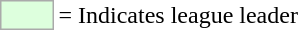<table>
<tr>
<td style="background:#DDFFDD; border:1px solid #aaa; width:2em;"></td>
<td>= Indicates league leader</td>
</tr>
</table>
